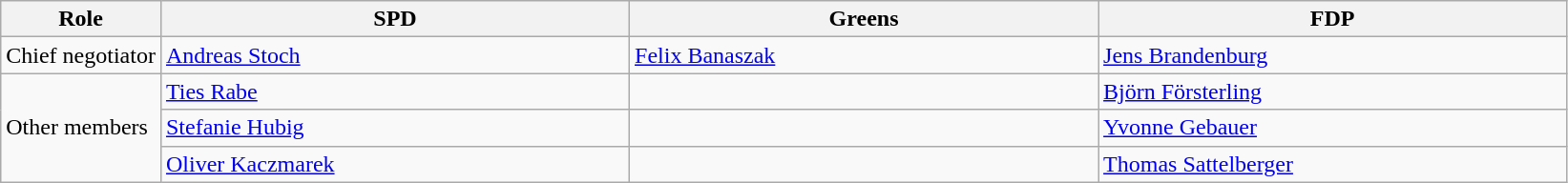<table class="wikitable">
<tr>
<th>Role</th>
<th style="width:20em">SPD</th>
<th style="width:20em">Greens</th>
<th style="width:20em">FDP</th>
</tr>
<tr>
<td>Chief negotiator</td>
<td><a href='#'>Andreas Stoch</a></td>
<td><a href='#'>Felix Banaszak</a></td>
<td><a href='#'>Jens Brandenburg</a></td>
</tr>
<tr>
<td rowspan="3">Other members</td>
<td><a href='#'>Ties Rabe</a></td>
<td></td>
<td><a href='#'>Björn Försterling</a></td>
</tr>
<tr>
<td><a href='#'>Stefanie Hubig</a></td>
<td></td>
<td><a href='#'>Yvonne Gebauer</a></td>
</tr>
<tr>
<td><a href='#'>Oliver Kaczmarek</a></td>
<td></td>
<td><a href='#'>Thomas Sattelberger</a></td>
</tr>
</table>
